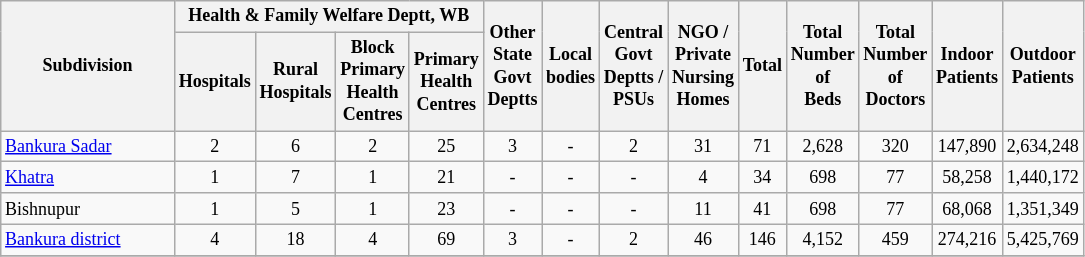<table class="wikitable" style="text-align:center;font-size: 9pt">
<tr>
<th width="110" rowspan="2">Subdivision</th>
<th width="160" colspan="4" rowspan="1">Health & Family Welfare Deptt, WB</th>
<th widthspan="110" rowspan="2">Other<br>State<br>Govt<br>Deptts</th>
<th widthspan="110" rowspan="2">Local<br>bodies</th>
<th widthspan="110" rowspan="2">Central<br>Govt<br>Deptts /<br>PSUs</th>
<th widthspan="110" rowspan="2">NGO /<br>Private<br>Nursing<br>Homes</th>
<th widthspan="110" rowspan="2">Total</th>
<th widthspan="110" rowspan="2">Total<br>Number<br>of<br>Beds</th>
<th widthspan="110" rowspan="2">Total<br>Number<br>of<br>Doctors</th>
<th widthspan="130" rowspan="2">Indoor<br>Patients</th>
<th widthspan="130" rowspan="2">Outdoor<br>Patients</th>
</tr>
<tr>
<th width="40">Hospitals<br></th>
<th width="40">Rural<br>Hospitals<br></th>
<th width="40">Block<br>Primary<br>Health<br>Centres<br></th>
<th width="40">Primary<br>Health<br>Centres<br></th>
</tr>
<tr>
<td align=left><a href='#'>Bankura Sadar</a></td>
<td align="center">2</td>
<td align="center">6</td>
<td align="center">2</td>
<td align="center">25</td>
<td align="center">3</td>
<td align="center">-</td>
<td align="center">2</td>
<td align="center">31</td>
<td align="center">71</td>
<td align="center">2,628</td>
<td align="center">320</td>
<td align="center">147,890</td>
<td align="center">2,634,248</td>
</tr>
<tr>
<td align=left><a href='#'>Khatra</a></td>
<td align="center">1</td>
<td align="center">7</td>
<td align="center">1</td>
<td align="center">21</td>
<td align="center">-</td>
<td align="center">-</td>
<td align="center">-</td>
<td align="center">4</td>
<td align="center">34</td>
<td align="center">698</td>
<td align="center">77</td>
<td align="center">58,258</td>
<td align="center">1,440,172</td>
</tr>
<tr>
<td align=left>Bishnupur</td>
<td align="center">1</td>
<td align="center">5</td>
<td align="center">1</td>
<td align="center">23</td>
<td align="center">-</td>
<td align="center">-</td>
<td align="center">-</td>
<td align="center">11</td>
<td align="center">41</td>
<td align="center">698</td>
<td align="center">77</td>
<td align="center">68,068</td>
<td align="center">1,351,349</td>
</tr>
<tr>
<td align=left><a href='#'>Bankura district</a></td>
<td align="center">4</td>
<td align="center">18</td>
<td align="center">4</td>
<td align="center">69</td>
<td align="center">3</td>
<td align="center">-</td>
<td align="center">2</td>
<td align="center">46</td>
<td align="center">146</td>
<td align="center">4,152</td>
<td align="center">459</td>
<td align="center">274,216</td>
<td align="center">5,425,769</td>
</tr>
<tr>
</tr>
</table>
